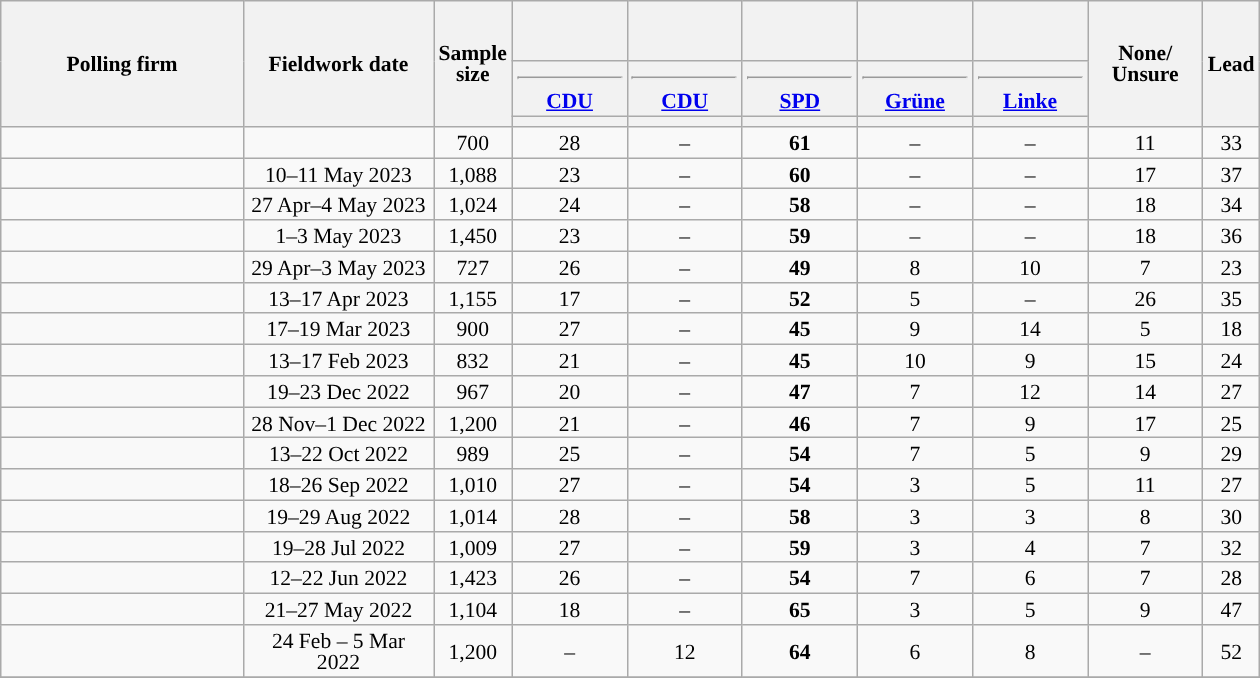<table class="wikitable sortable" style="text-align:center;font-size:90%;line-height:14px;">
<tr style="height:40px;">
<th style="width:155px;" rowspan="3">Polling firm</th>
<th style="width:120px;" rowspan="3">Fieldwork date</th>
<th style="width:35px;" rowspan="3">Sample<br>size</th>
<th class="unsortable" style="width:70px;"></th>
<th class="unsortable" style="width:70px;"></th>
<th class="unsortable" style="width:70px;"></th>
<th class="unsortable" style="width:70px;"></th>
<th class="unsortable" style="width:70px;"></th>
<th class="unsortable" style="width:70px;" rowspan="3">None/<br>Unsure</th>
<th style="width:30px;" rowspan="3">Lead</th>
</tr>
<tr>
<th class="unsortable" style="width:40px;"><hr><a href='#'>CDU</a></th>
<th class="unsortable" style="width:40px;"><hr><a href='#'>CDU</a></th>
<th class="unsortable" style="width:40px;"><hr><a href='#'>SPD</a></th>
<th class="unsortable" style="width:40px;"><hr><a href='#'>Grüne</a></th>
<th class="unsortable" style="width:40px;"><hr><a href='#'>Linke</a></th>
</tr>
<tr>
<th style="background:"></th>
<th style="background:"></th>
<th style="background:"></th>
<th style="background:"></th>
<th style="background:"></th>
</tr>
<tr>
<td></td>
<td></td>
<td>700</td>
<td>28</td>
<td>–</td>
<td><strong>61</strong></td>
<td>–</td>
<td>–</td>
<td>11</td>
<td style="background:">33</td>
</tr>
<tr>
<td></td>
<td data-sort-value="2023-05-11">10–11 May 2023</td>
<td>1,088</td>
<td>23</td>
<td>–</td>
<td><strong>60</strong></td>
<td>–</td>
<td>–</td>
<td>17</td>
<td style="background:">37</td>
</tr>
<tr>
<td></td>
<td data-sort-value="2023-05-04">27 Apr–4 May 2023</td>
<td>1,024</td>
<td>24</td>
<td>–</td>
<td><strong>58</strong></td>
<td>–</td>
<td>–</td>
<td>18</td>
<td style="background:">34</td>
</tr>
<tr>
<td></td>
<td data-sort-value="2023-05-03">1–3 May 2023</td>
<td>1,450</td>
<td>23</td>
<td>–</td>
<td><strong>59</strong></td>
<td>–</td>
<td>–</td>
<td>18</td>
<td style="background:">36</td>
</tr>
<tr>
<td></td>
<td data-sort-value="2023-05-03">29 Apr–3 May 2023</td>
<td>727</td>
<td>26</td>
<td>–</td>
<td><strong>49</strong></td>
<td>8</td>
<td>10</td>
<td>7</td>
<td style="background:">23</td>
</tr>
<tr>
<td></td>
<td data-sort-value="2023-04-17">13–17 Apr 2023</td>
<td>1,155</td>
<td>17</td>
<td>–</td>
<td><strong>52</strong></td>
<td>5</td>
<td>–</td>
<td>26</td>
<td style="background:">35</td>
</tr>
<tr>
<td></td>
<td data-sort-value="2023-02-19">17–19 Mar 2023</td>
<td>900</td>
<td>27</td>
<td>–</td>
<td><strong>45</strong></td>
<td>9</td>
<td>14</td>
<td>5</td>
<td style="background:">18</td>
</tr>
<tr>
<td></td>
<td data-sort-value="2023-02-17">13–17 Feb 2023</td>
<td>832</td>
<td>21</td>
<td>–</td>
<td><strong>45</strong></td>
<td>10</td>
<td>9</td>
<td>15</td>
<td style="background:">24</td>
</tr>
<tr>
<td></td>
<td data-sort-value="2022-12-23">19–23 Dec 2022</td>
<td>967</td>
<td>20</td>
<td>–</td>
<td><strong>47</strong></td>
<td>7</td>
<td>12</td>
<td>14</td>
<td style="background:">27</td>
</tr>
<tr>
<td></td>
<td data-sort-value="2022-12-01">28 Nov–1 Dec 2022</td>
<td>1,200</td>
<td>21</td>
<td>–</td>
<td><strong>46</strong></td>
<td>7</td>
<td>9</td>
<td>17</td>
<td style="background:">25</td>
</tr>
<tr>
<td></td>
<td data-sort-value="2022-10-22">13–22 Oct 2022</td>
<td>989</td>
<td>25</td>
<td>–</td>
<td><strong>54</strong></td>
<td>7</td>
<td>5</td>
<td>9</td>
<td style="background:">29</td>
</tr>
<tr>
<td></td>
<td data-sort-value="2022-09-26">18–26 Sep 2022</td>
<td>1,010</td>
<td>27</td>
<td>–</td>
<td><strong>54</strong></td>
<td>3</td>
<td>5</td>
<td>11</td>
<td style="background:">27</td>
</tr>
<tr>
<td></td>
<td data-sort-value="2022-08-29">19–29 Aug 2022</td>
<td>1,014</td>
<td>28</td>
<td>–</td>
<td><strong>58</strong></td>
<td>3</td>
<td>3</td>
<td>8</td>
<td style="background:">30</td>
</tr>
<tr>
<td></td>
<td data-sort-value="2022-07-28">19–28 Jul 2022</td>
<td>1,009</td>
<td>27</td>
<td>–</td>
<td><strong>59</strong></td>
<td>3</td>
<td>4</td>
<td>7</td>
<td style="background:">32</td>
</tr>
<tr>
<td></td>
<td data-sort-value="2022-06-22">12–22 Jun 2022</td>
<td>1,423</td>
<td>26</td>
<td>–</td>
<td><strong>54</strong></td>
<td>7</td>
<td>6</td>
<td>7</td>
<td style="background:">28</td>
</tr>
<tr>
<td></td>
<td data-sort-value="2022-05-27">21–27 May 2022</td>
<td>1,104</td>
<td>18</td>
<td>–</td>
<td><strong>65</strong></td>
<td>3</td>
<td>5</td>
<td>9</td>
<td style="background:">47</td>
</tr>
<tr>
<td></td>
<td data-sort-value="2022-03-05">24 Feb – 5 Mar 2022</td>
<td>1,200</td>
<td>–</td>
<td>12</td>
<td><strong>64</strong></td>
<td>6</td>
<td>8</td>
<td>–</td>
<td style="background:">52</td>
</tr>
<tr>
</tr>
</table>
